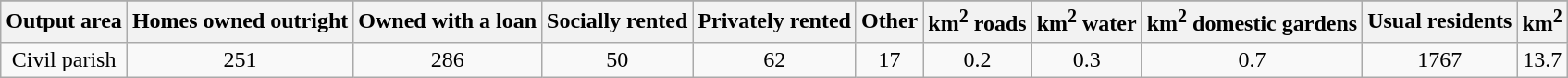<table class="wikitable">
<tr>
</tr>
<tr>
<th>Output area</th>
<th>Homes owned outright</th>
<th>Owned with a loan</th>
<th>Socially rented</th>
<th>Privately rented</th>
<th>Other</th>
<th>km<sup>2</sup> roads</th>
<th>km<sup>2</sup> water</th>
<th>km<sup>2</sup>  domestic gardens</th>
<th>Usual residents</th>
<th>km<sup>2</sup></th>
</tr>
<tr align=center>
<td>Civil parish</td>
<td>251</td>
<td>286</td>
<td>50</td>
<td>62</td>
<td>17</td>
<td>0.2</td>
<td>0.3</td>
<td>0.7</td>
<td>1767</td>
<td>13.7</td>
</tr>
</table>
